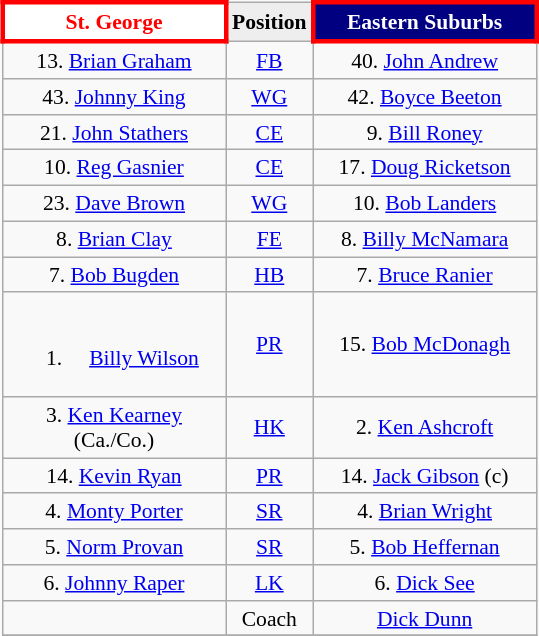<table align="right" class="wikitable" style="font-size:90%; margin-left:1em">
<tr bgcolor="#FF0033">
<th style="width:140px; border:3px solid red; background: white; color: red">St. George</th>
<th style="width:40px; text-align:center; background:#eee; color:black;">Position</th>
<th style="width:140px; border:3px solid red; background: navy; color: white">Eastern Suburbs</th>
</tr>
<tr align=center>
<td>13. <a href='#'>Brian Graham</a></td>
<td><a href='#'>FB</a></td>
<td>40. <a href='#'>John Andrew</a></td>
</tr>
<tr align=center>
<td>43. <a href='#'>Johnny King</a></td>
<td><a href='#'>WG</a></td>
<td>42. <a href='#'>Boyce Beeton</a></td>
</tr>
<tr align=center>
<td>21. <a href='#'>John Stathers</a></td>
<td><a href='#'>CE</a></td>
<td>9. <a href='#'>Bill Roney</a></td>
</tr>
<tr align=center>
<td>10. <a href='#'>Reg Gasnier</a></td>
<td><a href='#'>CE</a></td>
<td>17. <a href='#'>Doug Ricketson</a></td>
</tr>
<tr align=center>
<td>23. <a href='#'>Dave Brown</a></td>
<td><a href='#'>WG</a></td>
<td>10. <a href='#'>Bob Landers</a></td>
</tr>
<tr align=center>
<td>8. <a href='#'>Brian Clay</a></td>
<td><a href='#'>FE</a></td>
<td>8. <a href='#'>Billy McNamara</a></td>
</tr>
<tr align=center>
<td>7. <a href='#'>Bob Bugden</a></td>
<td><a href='#'>HB</a></td>
<td>7. <a href='#'>Bruce Ranier</a></td>
</tr>
<tr align=center>
<td><br><ol><li><a href='#'>Billy Wilson</a></li></ol></td>
<td><a href='#'>PR</a></td>
<td>15. <a href='#'>Bob McDonagh</a></td>
</tr>
<tr align=center>
<td>3. <a href='#'>Ken Kearney</a> (Ca./Co.)</td>
<td><a href='#'>HK</a></td>
<td>2. <a href='#'>Ken Ashcroft</a></td>
</tr>
<tr align=center>
<td>14. <a href='#'>Kevin Ryan</a></td>
<td><a href='#'>PR</a></td>
<td>14. <a href='#'>Jack Gibson</a> (c)</td>
</tr>
<tr align=center>
<td>4. <a href='#'>Monty Porter</a></td>
<td><a href='#'>SR</a></td>
<td>4. <a href='#'>Brian Wright</a></td>
</tr>
<tr align=center>
<td>5. <a href='#'>Norm Provan</a></td>
<td><a href='#'>SR</a></td>
<td>5. <a href='#'>Bob Heffernan</a></td>
</tr>
<tr align=center>
<td>6. <a href='#'>Johnny Raper</a></td>
<td><a href='#'>LK</a></td>
<td>6. <a href='#'>Dick See</a></td>
</tr>
<tr align=center>
<td></td>
<td>Coach</td>
<td><a href='#'>Dick Dunn</a></td>
</tr>
<tr>
</tr>
</table>
